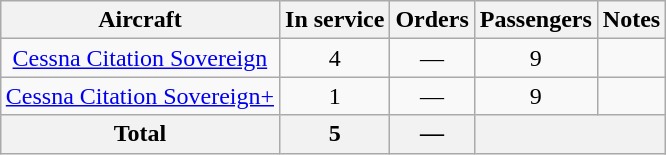<table class="wikitable" style="border-collapse:collapse;text-align:center;margin:auto;">
<tr>
<th>Aircraft</th>
<th>In service</th>
<th>Orders</th>
<th>Passengers</th>
<th>Notes</th>
</tr>
<tr>
<td><a href='#'>Cessna Citation Sovereign</a></td>
<td>4</td>
<td>—</td>
<td>9</td>
<td></td>
</tr>
<tr>
<td><a href='#'>Cessna Citation Sovereign+</a></td>
<td>1</td>
<td>—</td>
<td>9</td>
<td></td>
</tr>
<tr>
<th>Total</th>
<th>5</th>
<th>—</th>
<th colspan="2"></th>
</tr>
</table>
